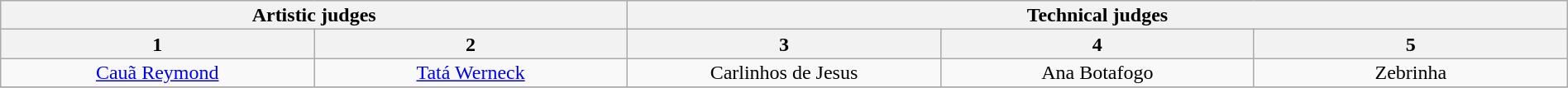<table class="wikitable" style="font-size:100%; line-height:16px; text-align:center" width="100%">
<tr>
<th colspan=2>Artistic judges</th>
<th colspan=3>Technical judges</th>
</tr>
<tr>
<th width="20.0%">1</th>
<th width="20.0%">2</th>
<th width="20.0%">3</th>
<th width="20.0%">4</th>
<th width="20.0%">5</th>
</tr>
<tr>
<td><a href='#'>Cauã Reymond</a></td>
<td><a href='#'>Tatá Werneck</a></td>
<td>Carlinhos de Jesus</td>
<td>Ana Botafogo</td>
<td>Zebrinha</td>
</tr>
<tr>
</tr>
</table>
